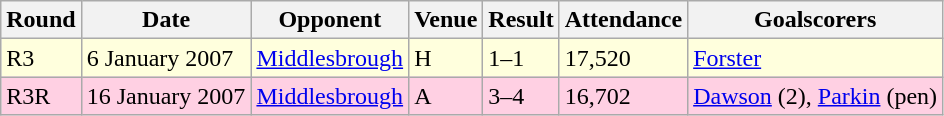<table class="wikitable">
<tr>
<th>Round</th>
<th>Date</th>
<th>Opponent</th>
<th>Venue</th>
<th>Result</th>
<th>Attendance</th>
<th>Goalscorers</th>
</tr>
<tr style="background:#ffd;">
<td>R3</td>
<td>6 January 2007</td>
<td><a href='#'>Middlesbrough</a></td>
<td>H</td>
<td>1–1</td>
<td>17,520</td>
<td><a href='#'>Forster</a></td>
</tr>
<tr style="background:#ffd0e3;">
<td>R3R</td>
<td>16 January 2007</td>
<td><a href='#'>Middlesbrough</a></td>
<td>A</td>
<td>3–4</td>
<td>16,702</td>
<td><a href='#'>Dawson</a> (2), <a href='#'>Parkin</a> (pen)</td>
</tr>
</table>
